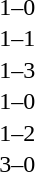<table cellspacing=1 width=70%>
<tr>
<th width=25%></th>
<th width=30%></th>
<th width=15%></th>
<th width=30%></th>
</tr>
<tr>
<td></td>
<td align=right></td>
<td align=center>1–0</td>
<td></td>
</tr>
<tr>
<td></td>
<td align=right></td>
<td align=center>1–1</td>
<td></td>
</tr>
<tr>
<td></td>
<td align=right></td>
<td align=center>1–3</td>
<td></td>
</tr>
<tr>
<td></td>
<td align=right></td>
<td align=center>1–0</td>
<td></td>
</tr>
<tr>
<td></td>
<td align=right></td>
<td align=center>1–2</td>
<td></td>
</tr>
<tr>
<td></td>
<td align=right></td>
<td align=center>3–0</td>
<td></td>
</tr>
</table>
